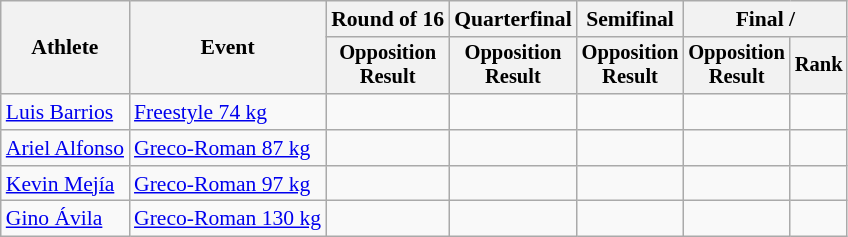<table class=wikitable style=font-size:90%;text-align:center>
<tr>
<th rowspan=2>Athlete</th>
<th rowspan=2>Event</th>
<th>Round of 16</th>
<th>Quarterfinal</th>
<th>Semifinal</th>
<th colspan=2>Final / </th>
</tr>
<tr style=font-size:95%>
<th>Opposition<br>Result</th>
<th>Opposition<br>Result</th>
<th>Opposition<br>Result</th>
<th>Opposition<br>Result</th>
<th>Rank</th>
</tr>
<tr>
<td align=left><a href='#'>Luis Barrios</a></td>
<td align=left><a href='#'>Freestyle 74 kg</a></td>
<td></td>
<td></td>
<td></td>
<td></td>
<td></td>
</tr>
<tr>
<td align=left><a href='#'>Ariel Alfonso</a></td>
<td align=left><a href='#'>Greco-Roman 87 kg</a></td>
<td></td>
<td></td>
<td></td>
<td></td>
<td></td>
</tr>
<tr>
<td align=left><a href='#'>Kevin Mejía</a></td>
<td align=left><a href='#'>Greco-Roman 97 kg</a></td>
<td></td>
<td></td>
<td></td>
<td></td>
<td></td>
</tr>
<tr>
<td align=left><a href='#'>Gino Ávila</a></td>
<td align=left><a href='#'>Greco-Roman 130 kg</a></td>
<td></td>
<td></td>
<td></td>
<td></td>
<td></td>
</tr>
</table>
